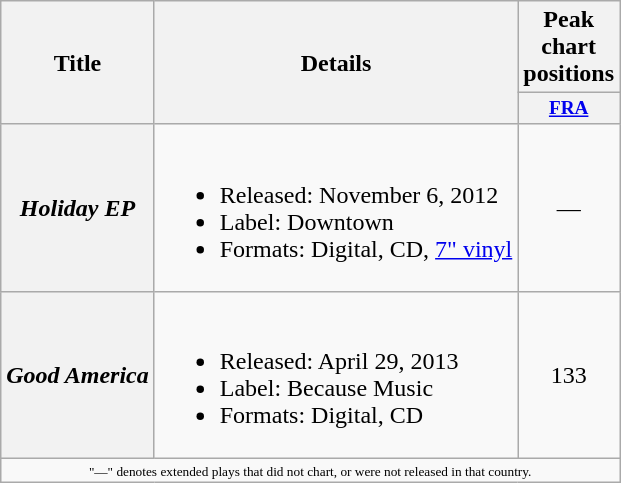<table class="wikitable plainrowheaders">
<tr>
<th rowspan=2>Title</th>
<th rowspan=2>Details</th>
<th colspan=1>Peak chart positions</th>
</tr>
<tr>
<th scope="col" style="width:3em;font-size:80%;"><a href='#'>FRA</a><br></th>
</tr>
<tr>
<th scope="row"><em>Holiday EP</em></th>
<td><br><ul><li>Released: November 6, 2012</li><li>Label: Downtown</li><li>Formats: Digital, CD, <a href='#'>7" vinyl</a></li></ul></td>
<td style="text-align:center;">—</td>
</tr>
<tr>
<th scope="row"><em>Good America</em></th>
<td><br><ul><li>Released: April 29, 2013</li><li>Label: Because Music</li><li>Formats: Digital, CD</li></ul></td>
<td style="text-align:center;">133</td>
</tr>
<tr>
<td colspan="10" style="text-align:center; font-size:8pt;"><small>"—" denotes extended plays that did not chart, or were not released in that country.</small></td>
</tr>
</table>
